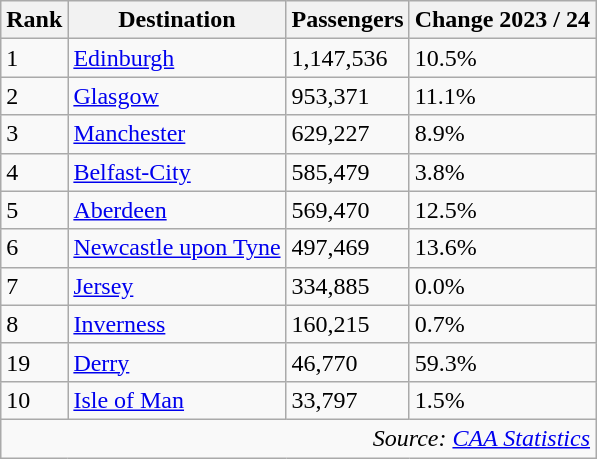<table class="wikitable sortable" style="width:align">
<tr>
<th>Rank</th>
<th>Destination</th>
<th>Passengers</th>
<th>Change 2023 / 24</th>
</tr>
<tr>
<td>1</td>
<td> <a href='#'>Edinburgh</a></td>
<td>1,147,536</td>
<td> 10.5%</td>
</tr>
<tr>
<td>2</td>
<td> <a href='#'>Glasgow</a></td>
<td>953,371</td>
<td> 11.1%</td>
</tr>
<tr>
<td>3</td>
<td> <a href='#'>Manchester</a></td>
<td>629,227</td>
<td> 8.9%</td>
</tr>
<tr>
<td>4</td>
<td> <a href='#'>Belfast-City</a></td>
<td>585,479</td>
<td> 3.8%</td>
</tr>
<tr>
<td>5</td>
<td> <a href='#'>Aberdeen</a></td>
<td>569,470</td>
<td> 12.5%</td>
</tr>
<tr>
<td>6</td>
<td> <a href='#'>Newcastle upon Tyne</a></td>
<td>497,469</td>
<td> 13.6%</td>
</tr>
<tr>
<td>7</td>
<td> <a href='#'>Jersey</a></td>
<td>334,885</td>
<td> 0.0%</td>
</tr>
<tr>
<td>8</td>
<td> <a href='#'>Inverness</a></td>
<td>160,215</td>
<td> 0.7%</td>
</tr>
<tr>
<td>19</td>
<td> <a href='#'>Derry</a></td>
<td>46,770</td>
<td> 59.3%</td>
</tr>
<tr>
<td>10</td>
<td> <a href='#'>Isle of Man</a></td>
<td>33,797</td>
<td> 1.5%</td>
</tr>
<tr class="sortbottom">
<td colspan="4" style="text-align:right;"><em>Source: <a href='#'>CAA Statistics</a></em></td>
</tr>
</table>
